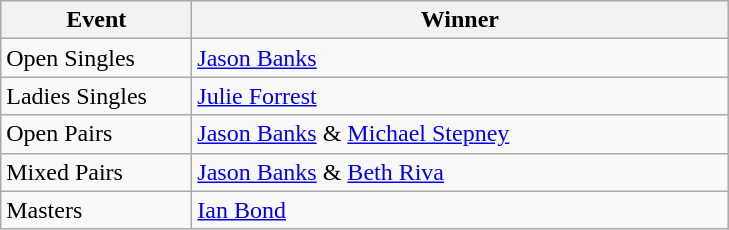<table class="wikitable" style="font-size: 100%">
<tr>
<th width=120>Event</th>
<th width=350>Winner</th>
</tr>
<tr>
<td>Open Singles</td>
<td> <a href='#'>Jason Banks</a></td>
</tr>
<tr>
<td>Ladies Singles</td>
<td> <a href='#'>Julie Forrest</a></td>
</tr>
<tr>
<td>Open Pairs</td>
<td> <a href='#'>Jason Banks</a> & <a href='#'>Michael Stepney</a></td>
</tr>
<tr>
<td>Mixed Pairs</td>
<td> <a href='#'>Jason Banks</a> & <a href='#'>Beth Riva</a></td>
</tr>
<tr>
<td>Masters</td>
<td> <a href='#'>Ian Bond</a></td>
</tr>
</table>
